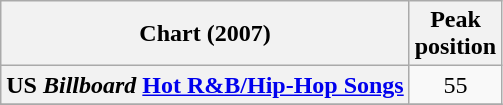<table class="wikitable plainrowheaders" style="text-align:center">
<tr>
<th scope="col">Chart (2007)</th>
<th scope="col">Peak<br>position</th>
</tr>
<tr>
<th scope="row">US <em>Billboard</em> <a href='#'>Hot R&B/Hip-Hop Songs</a></th>
<td>55</td>
</tr>
<tr>
</tr>
</table>
